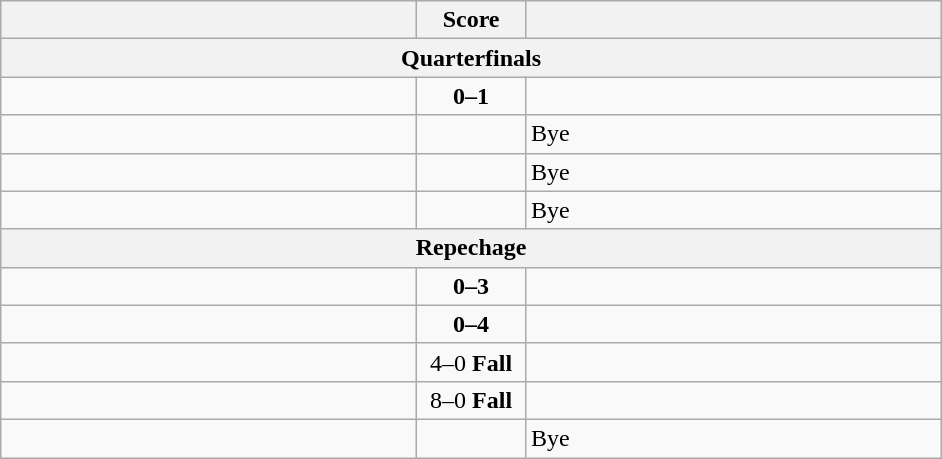<table class="wikitable" style="text-align: left;">
<tr>
<th align="right" width="270"></th>
<th width="65">Score</th>
<th align="left" width="270"></th>
</tr>
<tr>
<th colspan="3">Quarterfinals</th>
</tr>
<tr>
<td></td>
<td align=center><strong>0–1</strong></td>
<td><strong></strong></td>
</tr>
<tr>
<td><strong></strong></td>
<td></td>
<td>Bye</td>
</tr>
<tr>
<td><strong></strong></td>
<td></td>
<td>Bye</td>
</tr>
<tr>
<td><strong></strong></td>
<td></td>
<td>Bye</td>
</tr>
<tr>
<th colspan="3">Repechage</th>
</tr>
<tr>
<td></td>
<td align=center><strong>0–3</strong></td>
<td><strong></strong></td>
</tr>
<tr>
<td></td>
<td align=center><strong>0–4</strong></td>
<td><strong></strong></td>
</tr>
<tr>
<td><strong></strong></td>
<td align=center>4–0 <strong>Fall</strong></td>
<td></td>
</tr>
<tr>
<td><strong></strong></td>
<td align=center>8–0 <strong>Fall</strong></td>
<td></td>
</tr>
<tr>
<td><strong></strong></td>
<td></td>
<td>Bye</td>
</tr>
</table>
